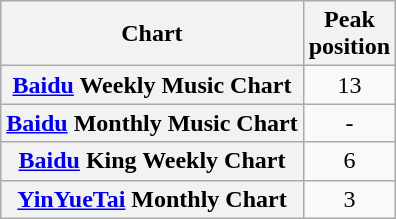<table class="wikitable plainrowheaders">
<tr>
<th scope="col">Chart</th>
<th scope="col">Peak<br>position</th>
</tr>
<tr>
<th scope="row"><a href='#'>Baidu</a> Weekly Music Chart</th>
<td style="text-align:center;">13</td>
</tr>
<tr>
<th scope="row"><a href='#'>Baidu</a> Monthly Music Chart</th>
<td style="text-align:center;">-</td>
</tr>
<tr>
<th scope="row"><a href='#'>Baidu</a> King Weekly Chart</th>
<td style="text-align:center;">6</td>
</tr>
<tr>
<th scope="row"><a href='#'>YinYueTai</a> Monthly Chart</th>
<td style="text-align:center;">3</td>
</tr>
</table>
